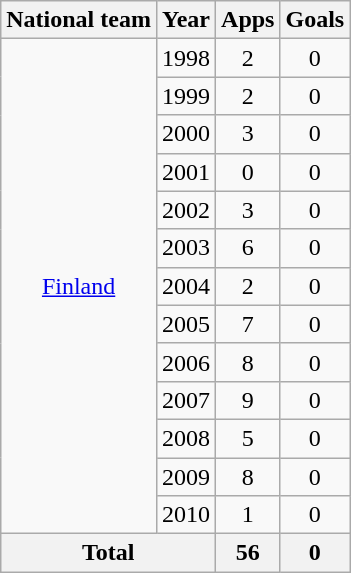<table class="wikitable" style="text-align: center;">
<tr>
<th>National team</th>
<th>Year</th>
<th>Apps</th>
<th>Goals</th>
</tr>
<tr>
<td rowspan="13"><a href='#'>Finland</a></td>
<td>1998</td>
<td>2</td>
<td>0</td>
</tr>
<tr>
<td>1999</td>
<td>2</td>
<td>0</td>
</tr>
<tr>
<td>2000</td>
<td>3</td>
<td>0</td>
</tr>
<tr>
<td>2001</td>
<td>0</td>
<td>0</td>
</tr>
<tr>
<td>2002</td>
<td>3</td>
<td>0</td>
</tr>
<tr>
<td>2003</td>
<td>6</td>
<td>0</td>
</tr>
<tr>
<td>2004</td>
<td>2</td>
<td>0</td>
</tr>
<tr>
<td>2005</td>
<td>7</td>
<td>0</td>
</tr>
<tr>
<td>2006</td>
<td>8</td>
<td>0</td>
</tr>
<tr>
<td>2007</td>
<td>9</td>
<td>0</td>
</tr>
<tr>
<td>2008</td>
<td>5</td>
<td>0</td>
</tr>
<tr>
<td>2009</td>
<td>8</td>
<td>0</td>
</tr>
<tr>
<td>2010</td>
<td>1</td>
<td>0</td>
</tr>
<tr>
<th colspan="2">Total</th>
<th>56</th>
<th>0</th>
</tr>
</table>
